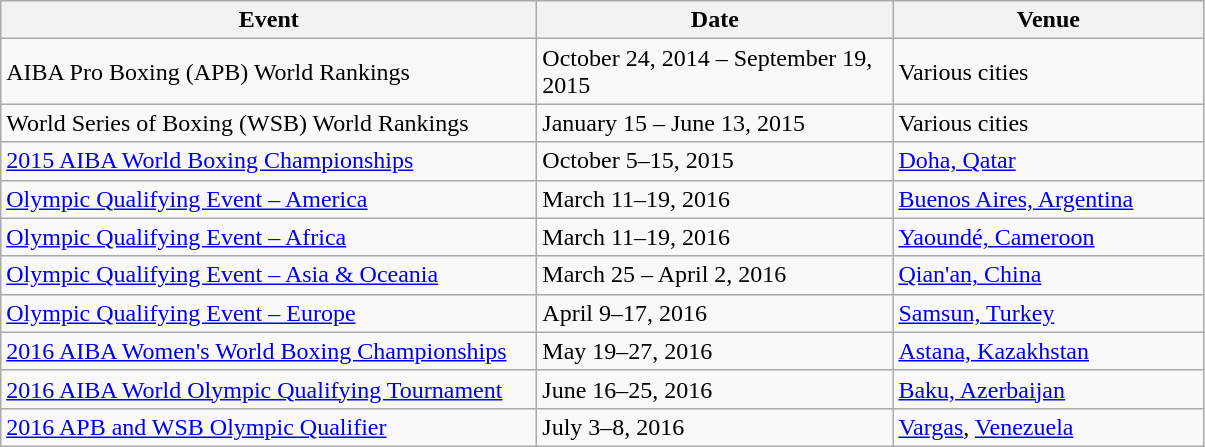<table class="wikitable">
<tr>
<th width=350>Event</th>
<th width=230>Date</th>
<th width=200>Venue</th>
</tr>
<tr>
<td>AIBA Pro Boxing (APB) World Rankings</td>
<td>October 24, 2014 – September 19, 2015</td>
<td>Various cities</td>
</tr>
<tr>
<td>World Series of Boxing (WSB) World Rankings</td>
<td>January 15 – June 13, 2015</td>
<td>Various cities</td>
</tr>
<tr>
<td><a href='#'>2015 AIBA World Boxing Championships</a></td>
<td>October 5–15, 2015</td>
<td> <a href='#'>Doha, Qatar</a></td>
</tr>
<tr>
<td><a href='#'>Olympic Qualifying Event – America</a></td>
<td>March 11–19, 2016</td>
<td> <a href='#'>Buenos Aires, Argentina</a></td>
</tr>
<tr>
<td><a href='#'>Olympic Qualifying Event – Africa</a></td>
<td>March 11–19, 2016</td>
<td> <a href='#'>Yaoundé, Cameroon</a></td>
</tr>
<tr>
<td><a href='#'>Olympic Qualifying Event – Asia & Oceania</a></td>
<td>March 25 – April 2, 2016</td>
<td> <a href='#'>Qian'an, China</a></td>
</tr>
<tr>
<td><a href='#'>Olympic Qualifying Event – Europe</a></td>
<td>April 9–17, 2016</td>
<td> <a href='#'>Samsun, Turkey</a></td>
</tr>
<tr>
<td><a href='#'>2016 AIBA Women's World Boxing Championships</a></td>
<td>May 19–27, 2016</td>
<td> <a href='#'>Astana, Kazakhstan</a></td>
</tr>
<tr>
<td><a href='#'>2016 AIBA World Olympic Qualifying Tournament</a></td>
<td>June 16–25, 2016</td>
<td> <a href='#'>Baku, Azerbaijan</a></td>
</tr>
<tr>
<td><a href='#'>2016 APB and WSB Olympic Qualifier</a></td>
<td>July 3–8, 2016</td>
<td> <a href='#'>Vargas</a>, <a href='#'>Venezuela</a></td>
</tr>
</table>
